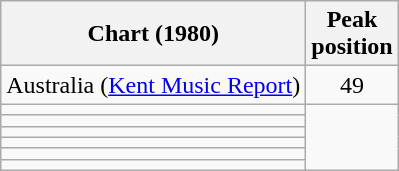<table class="wikitable sortable plainrowheaders">
<tr>
<th scope="col">Chart (1980)</th>
<th scope="col">Peak<br>position</th>
</tr>
<tr>
<td align="left">Australia (<a href='#'>Kent Music Report</a>)</td>
<td style="text-align:center;">49</td>
</tr>
<tr>
<td></td>
</tr>
<tr>
<td></td>
</tr>
<tr>
<td></td>
</tr>
<tr>
<td></td>
</tr>
<tr>
<td></td>
</tr>
<tr>
<td></td>
</tr>
</table>
